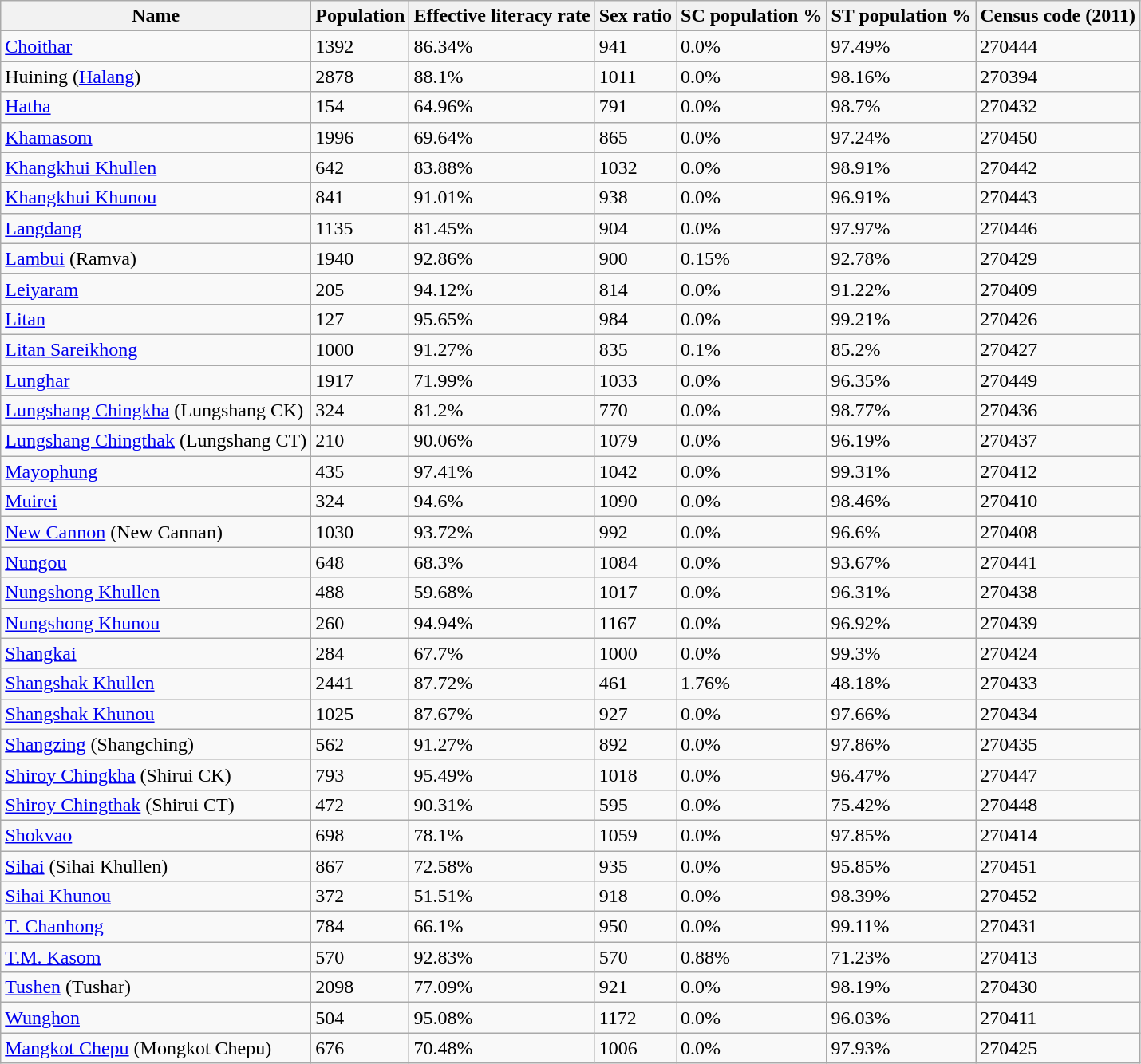<table class="wikitable sortable">
<tr>
<th>Name</th>
<th>Population</th>
<th>Effective literacy rate</th>
<th>Sex ratio</th>
<th>SC population %</th>
<th>ST population %</th>
<th>Census code (2011)</th>
</tr>
<tr>
<td><a href='#'>Choithar</a></td>
<td>1392</td>
<td>86.34%</td>
<td>941</td>
<td>0.0%</td>
<td>97.49%</td>
<td>270444</td>
</tr>
<tr>
<td>Huining (<a href='#'>Halang</a>)</td>
<td>2878</td>
<td>88.1%</td>
<td>1011</td>
<td>0.0%</td>
<td>98.16%</td>
<td>270394</td>
</tr>
<tr>
<td><a href='#'>Hatha</a></td>
<td>154</td>
<td>64.96%</td>
<td>791</td>
<td>0.0%</td>
<td>98.7%</td>
<td>270432</td>
</tr>
<tr>
<td><a href='#'>Khamasom</a></td>
<td>1996</td>
<td>69.64%</td>
<td>865</td>
<td>0.0%</td>
<td>97.24%</td>
<td>270450</td>
</tr>
<tr>
<td><a href='#'>Khangkhui Khullen</a></td>
<td>642</td>
<td>83.88%</td>
<td>1032</td>
<td>0.0%</td>
<td>98.91%</td>
<td>270442</td>
</tr>
<tr>
<td><a href='#'>Khangkhui Khunou</a></td>
<td>841</td>
<td>91.01%</td>
<td>938</td>
<td>0.0%</td>
<td>96.91%</td>
<td>270443</td>
</tr>
<tr>
<td><a href='#'>Langdang</a></td>
<td>1135</td>
<td>81.45%</td>
<td>904</td>
<td>0.0%</td>
<td>97.97%</td>
<td>270446</td>
</tr>
<tr>
<td><a href='#'>Lambui</a> (Ramva)</td>
<td>1940</td>
<td>92.86%</td>
<td>900</td>
<td>0.15%</td>
<td>92.78%</td>
<td>270429</td>
</tr>
<tr>
<td><a href='#'>Leiyaram</a></td>
<td>205</td>
<td>94.12%</td>
<td>814</td>
<td>0.0%</td>
<td>91.22%</td>
<td>270409</td>
</tr>
<tr>
<td><a href='#'>Litan</a></td>
<td>127</td>
<td>95.65%</td>
<td>984</td>
<td>0.0%</td>
<td>99.21%</td>
<td>270426</td>
</tr>
<tr>
<td><a href='#'>Litan Sareikhong</a></td>
<td>1000</td>
<td>91.27%</td>
<td>835</td>
<td>0.1%</td>
<td>85.2%</td>
<td>270427</td>
</tr>
<tr>
<td><a href='#'>Lunghar</a></td>
<td>1917</td>
<td>71.99%</td>
<td>1033</td>
<td>0.0%</td>
<td>96.35%</td>
<td>270449</td>
</tr>
<tr>
<td><a href='#'>Lungshang Chingkha</a> (Lungshang CK)</td>
<td>324</td>
<td>81.2%</td>
<td>770</td>
<td>0.0%</td>
<td>98.77%</td>
<td>270436</td>
</tr>
<tr>
<td><a href='#'>Lungshang Chingthak</a> (Lungshang CT)</td>
<td>210</td>
<td>90.06%</td>
<td>1079</td>
<td>0.0%</td>
<td>96.19%</td>
<td>270437</td>
</tr>
<tr>
<td><a href='#'>Mayophung</a></td>
<td>435</td>
<td>97.41%</td>
<td>1042</td>
<td>0.0%</td>
<td>99.31%</td>
<td>270412</td>
</tr>
<tr>
<td><a href='#'>Muirei</a></td>
<td>324</td>
<td>94.6%</td>
<td>1090</td>
<td>0.0%</td>
<td>98.46%</td>
<td>270410</td>
</tr>
<tr>
<td><a href='#'>New Cannon</a> (New Cannan)</td>
<td>1030</td>
<td>93.72%</td>
<td>992</td>
<td>0.0%</td>
<td>96.6%</td>
<td>270408</td>
</tr>
<tr>
<td><a href='#'>Nungou</a></td>
<td>648</td>
<td>68.3%</td>
<td>1084</td>
<td>0.0%</td>
<td>93.67%</td>
<td>270441</td>
</tr>
<tr>
<td><a href='#'>Nungshong Khullen</a></td>
<td>488</td>
<td>59.68%</td>
<td>1017</td>
<td>0.0%</td>
<td>96.31%</td>
<td>270438</td>
</tr>
<tr>
<td><a href='#'>Nungshong Khunou</a></td>
<td>260</td>
<td>94.94%</td>
<td>1167</td>
<td>0.0%</td>
<td>96.92%</td>
<td>270439</td>
</tr>
<tr>
<td><a href='#'>Shangkai</a></td>
<td>284</td>
<td>67.7%</td>
<td>1000</td>
<td>0.0%</td>
<td>99.3%</td>
<td>270424</td>
</tr>
<tr>
<td><a href='#'>Shangshak Khullen</a></td>
<td>2441</td>
<td>87.72%</td>
<td>461</td>
<td>1.76%</td>
<td>48.18%</td>
<td>270433</td>
</tr>
<tr>
<td><a href='#'>Shangshak Khunou</a></td>
<td>1025</td>
<td>87.67%</td>
<td>927</td>
<td>0.0%</td>
<td>97.66%</td>
<td>270434</td>
</tr>
<tr>
<td><a href='#'>Shangzing</a> (Shangching)</td>
<td>562</td>
<td>91.27%</td>
<td>892</td>
<td>0.0%</td>
<td>97.86%</td>
<td>270435</td>
</tr>
<tr>
<td><a href='#'>Shiroy Chingkha</a> (Shirui CK)</td>
<td>793</td>
<td>95.49%</td>
<td>1018</td>
<td>0.0%</td>
<td>96.47%</td>
<td>270447</td>
</tr>
<tr>
<td><a href='#'>Shiroy Chingthak</a> (Shirui CT)</td>
<td>472</td>
<td>90.31%</td>
<td>595</td>
<td>0.0%</td>
<td>75.42%</td>
<td>270448</td>
</tr>
<tr>
<td><a href='#'>Shokvao</a></td>
<td>698</td>
<td>78.1%</td>
<td>1059</td>
<td>0.0%</td>
<td>97.85%</td>
<td>270414</td>
</tr>
<tr>
<td><a href='#'>Sihai</a> (Sihai Khullen)</td>
<td>867</td>
<td>72.58%</td>
<td>935</td>
<td>0.0%</td>
<td>95.85%</td>
<td>270451</td>
</tr>
<tr>
<td><a href='#'>Sihai Khunou</a></td>
<td>372</td>
<td>51.51%</td>
<td>918</td>
<td>0.0%</td>
<td>98.39%</td>
<td>270452</td>
</tr>
<tr>
<td><a href='#'>T. Chanhong</a></td>
<td>784</td>
<td>66.1%</td>
<td>950</td>
<td>0.0%</td>
<td>99.11%</td>
<td>270431</td>
</tr>
<tr>
<td><a href='#'>T.M. Kasom</a></td>
<td>570</td>
<td>92.83%</td>
<td>570</td>
<td>0.88%</td>
<td>71.23%</td>
<td>270413</td>
</tr>
<tr>
<td><a href='#'>Tushen</a> (Tushar)</td>
<td>2098</td>
<td>77.09%</td>
<td>921</td>
<td>0.0%</td>
<td>98.19%</td>
<td>270430</td>
</tr>
<tr>
<td><a href='#'>Wunghon</a></td>
<td>504</td>
<td>95.08%</td>
<td>1172</td>
<td>0.0%</td>
<td>96.03%</td>
<td>270411</td>
</tr>
<tr>
<td><a href='#'>Mangkot Chepu</a> (Mongkot Chepu)</td>
<td>676</td>
<td>70.48%</td>
<td>1006</td>
<td>0.0%</td>
<td>97.93%</td>
<td>270425</td>
</tr>
</table>
